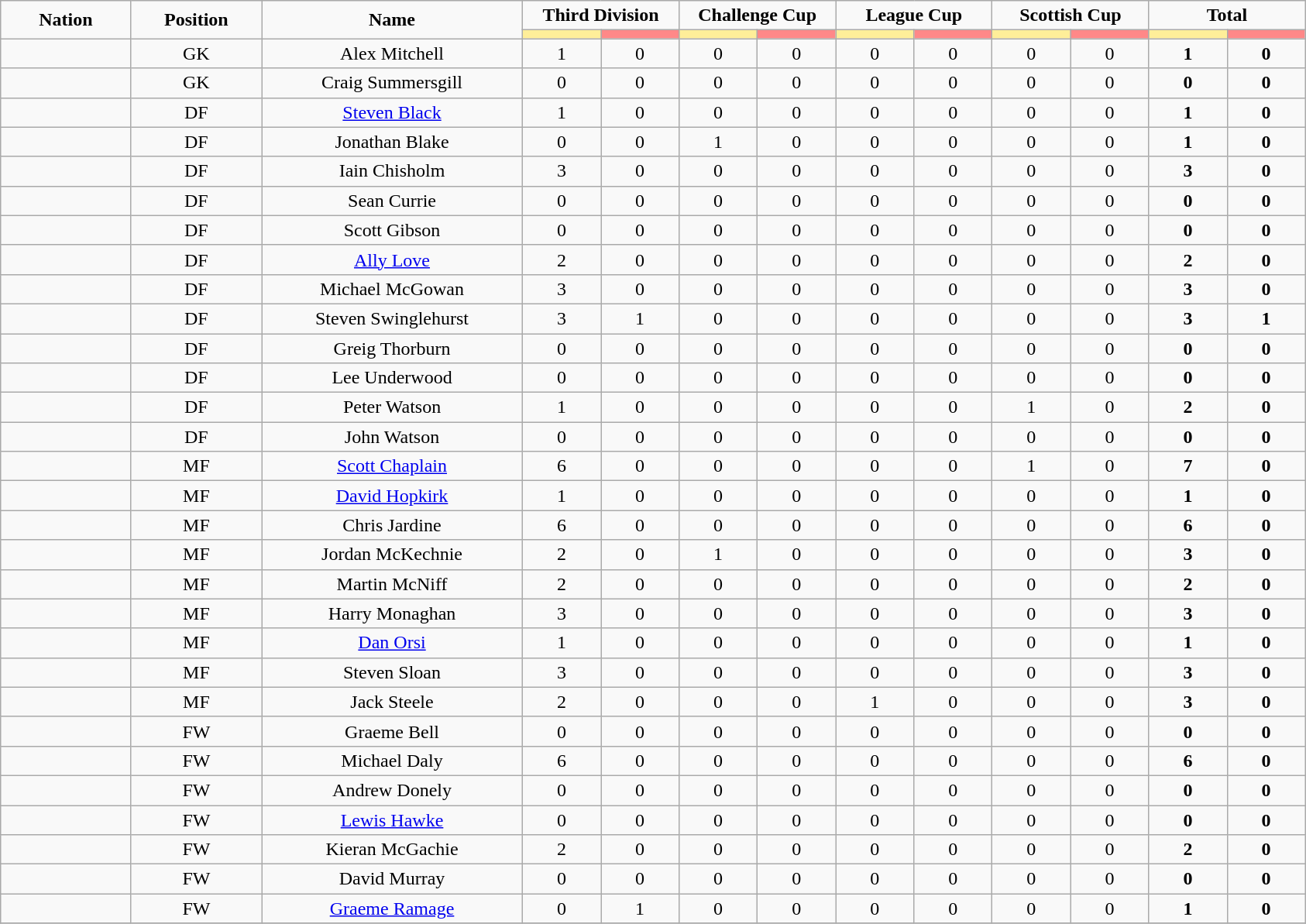<table class="wikitable" style="font-size: 100%; text-align: center;">
<tr>
<td rowspan="2" width="10%" align="center"><strong>Nation</strong></td>
<td rowspan="2" width="10%" align="center"><strong>Position</strong></td>
<td rowspan="2" width="20%" align="center"><strong>Name</strong></td>
<td colspan="2" align="center"><strong>Third Division</strong></td>
<td colspan="2" align="center"><strong>Challenge Cup</strong></td>
<td colspan="2" align="center"><strong>League Cup</strong></td>
<td colspan="2" align="center"><strong>Scottish Cup</strong></td>
<td colspan="2" align="center"><strong>Total </strong></td>
</tr>
<tr>
<th width=60 style="background: #FFEE99"></th>
<th width=60 style="background: #FF8888"></th>
<th width=60 style="background: #FFEE99"></th>
<th width=60 style="background: #FF8888"></th>
<th width=60 style="background: #FFEE99"></th>
<th width=60 style="background: #FF8888"></th>
<th width=60 style="background: #FFEE99"></th>
<th width=60 style="background: #FF8888"></th>
<th width=60 style="background: #FFEE99"></th>
<th width=60 style="background: #FF8888"></th>
</tr>
<tr>
<td></td>
<td>GK</td>
<td>Alex Mitchell</td>
<td>1</td>
<td>0</td>
<td>0</td>
<td>0</td>
<td>0</td>
<td>0</td>
<td>0</td>
<td>0</td>
<td><strong>1</strong></td>
<td><strong>0</strong></td>
</tr>
<tr>
<td></td>
<td>GK</td>
<td>Craig Summersgill</td>
<td>0</td>
<td>0</td>
<td>0</td>
<td>0</td>
<td>0</td>
<td>0</td>
<td>0</td>
<td>0</td>
<td><strong>0</strong></td>
<td><strong>0</strong></td>
</tr>
<tr>
<td></td>
<td>DF</td>
<td><a href='#'>Steven Black</a></td>
<td>1</td>
<td>0</td>
<td>0</td>
<td>0</td>
<td>0</td>
<td>0</td>
<td>0</td>
<td>0</td>
<td><strong>1</strong></td>
<td><strong>0</strong></td>
</tr>
<tr>
<td></td>
<td>DF</td>
<td>Jonathan Blake</td>
<td>0</td>
<td>0</td>
<td>1</td>
<td>0</td>
<td>0</td>
<td>0</td>
<td>0</td>
<td>0</td>
<td><strong>1</strong></td>
<td><strong>0</strong></td>
</tr>
<tr>
<td></td>
<td>DF</td>
<td>Iain Chisholm</td>
<td>3</td>
<td>0</td>
<td>0</td>
<td>0</td>
<td>0</td>
<td>0</td>
<td>0</td>
<td>0</td>
<td><strong>3</strong></td>
<td><strong>0</strong></td>
</tr>
<tr>
<td></td>
<td>DF</td>
<td>Sean Currie</td>
<td>0</td>
<td>0</td>
<td>0</td>
<td>0</td>
<td>0</td>
<td>0</td>
<td>0</td>
<td>0</td>
<td><strong>0</strong></td>
<td><strong>0</strong></td>
</tr>
<tr>
<td></td>
<td>DF</td>
<td>Scott Gibson</td>
<td>0</td>
<td>0</td>
<td>0</td>
<td>0</td>
<td>0</td>
<td>0</td>
<td>0</td>
<td>0</td>
<td><strong>0</strong></td>
<td><strong>0</strong></td>
</tr>
<tr>
<td></td>
<td>DF</td>
<td><a href='#'>Ally Love</a></td>
<td>2</td>
<td>0</td>
<td>0</td>
<td>0</td>
<td>0</td>
<td>0</td>
<td>0</td>
<td>0</td>
<td><strong>2</strong></td>
<td><strong>0</strong></td>
</tr>
<tr>
<td></td>
<td>DF</td>
<td>Michael McGowan</td>
<td>3</td>
<td>0</td>
<td>0</td>
<td>0</td>
<td>0</td>
<td>0</td>
<td>0</td>
<td>0</td>
<td><strong>3</strong></td>
<td><strong>0</strong></td>
</tr>
<tr>
<td></td>
<td>DF</td>
<td>Steven Swinglehurst</td>
<td>3</td>
<td>1</td>
<td>0</td>
<td>0</td>
<td>0</td>
<td>0</td>
<td>0</td>
<td>0</td>
<td><strong>3</strong></td>
<td><strong>1</strong></td>
</tr>
<tr>
<td></td>
<td>DF</td>
<td>Greig Thorburn</td>
<td>0</td>
<td>0</td>
<td>0</td>
<td>0</td>
<td>0</td>
<td>0</td>
<td>0</td>
<td>0</td>
<td><strong>0</strong></td>
<td><strong>0</strong></td>
</tr>
<tr>
<td></td>
<td>DF</td>
<td>Lee Underwood</td>
<td>0</td>
<td>0</td>
<td>0</td>
<td>0</td>
<td>0</td>
<td>0</td>
<td>0</td>
<td>0</td>
<td><strong>0</strong></td>
<td><strong>0</strong></td>
</tr>
<tr>
<td></td>
<td>DF</td>
<td>Peter Watson</td>
<td>1</td>
<td>0</td>
<td>0</td>
<td>0</td>
<td>0</td>
<td>0</td>
<td>1</td>
<td>0</td>
<td><strong>2</strong></td>
<td><strong>0</strong></td>
</tr>
<tr>
<td></td>
<td>DF</td>
<td>John Watson</td>
<td>0</td>
<td>0</td>
<td>0</td>
<td>0</td>
<td>0</td>
<td>0</td>
<td>0</td>
<td>0</td>
<td><strong>0</strong></td>
<td><strong>0</strong></td>
</tr>
<tr>
<td></td>
<td>MF</td>
<td><a href='#'>Scott Chaplain</a></td>
<td>6</td>
<td>0</td>
<td>0</td>
<td>0</td>
<td>0</td>
<td>0</td>
<td>1</td>
<td>0</td>
<td><strong>7</strong></td>
<td><strong>0</strong></td>
</tr>
<tr>
<td></td>
<td>MF</td>
<td><a href='#'>David Hopkirk</a></td>
<td>1</td>
<td>0</td>
<td>0</td>
<td>0</td>
<td>0</td>
<td>0</td>
<td>0</td>
<td>0</td>
<td><strong>1</strong></td>
<td><strong>0</strong></td>
</tr>
<tr>
<td></td>
<td>MF</td>
<td>Chris Jardine</td>
<td>6</td>
<td>0</td>
<td>0</td>
<td>0</td>
<td>0</td>
<td>0</td>
<td>0</td>
<td>0</td>
<td><strong>6</strong></td>
<td><strong>0</strong></td>
</tr>
<tr>
<td></td>
<td>MF</td>
<td>Jordan McKechnie</td>
<td>2</td>
<td>0</td>
<td>1</td>
<td>0</td>
<td>0</td>
<td>0</td>
<td>0</td>
<td>0</td>
<td><strong>3</strong></td>
<td><strong>0</strong></td>
</tr>
<tr>
<td></td>
<td>MF</td>
<td>Martin McNiff</td>
<td>2</td>
<td>0</td>
<td>0</td>
<td>0</td>
<td>0</td>
<td>0</td>
<td>0</td>
<td>0</td>
<td><strong>2</strong></td>
<td><strong>0</strong></td>
</tr>
<tr>
<td></td>
<td>MF</td>
<td>Harry Monaghan</td>
<td>3</td>
<td>0</td>
<td>0</td>
<td>0</td>
<td>0</td>
<td>0</td>
<td>0</td>
<td>0</td>
<td><strong>3</strong></td>
<td><strong>0</strong></td>
</tr>
<tr>
<td></td>
<td>MF</td>
<td><a href='#'>Dan Orsi</a></td>
<td>1</td>
<td>0</td>
<td>0</td>
<td>0</td>
<td>0</td>
<td>0</td>
<td>0</td>
<td>0</td>
<td><strong>1</strong></td>
<td><strong>0</strong></td>
</tr>
<tr>
<td></td>
<td>MF</td>
<td>Steven Sloan</td>
<td>3</td>
<td>0</td>
<td>0</td>
<td>0</td>
<td>0</td>
<td>0</td>
<td>0</td>
<td>0</td>
<td><strong>3</strong></td>
<td><strong>0</strong></td>
</tr>
<tr>
<td></td>
<td>MF</td>
<td>Jack Steele</td>
<td>2</td>
<td>0</td>
<td>0</td>
<td>0</td>
<td>1</td>
<td>0</td>
<td>0</td>
<td>0</td>
<td><strong>3</strong></td>
<td><strong>0</strong></td>
</tr>
<tr>
<td></td>
<td>FW</td>
<td>Graeme Bell</td>
<td>0</td>
<td>0</td>
<td>0</td>
<td>0</td>
<td>0</td>
<td>0</td>
<td>0</td>
<td>0</td>
<td><strong>0</strong></td>
<td><strong>0</strong></td>
</tr>
<tr>
<td></td>
<td>FW</td>
<td>Michael Daly</td>
<td>6</td>
<td>0</td>
<td>0</td>
<td>0</td>
<td>0</td>
<td>0</td>
<td>0</td>
<td>0</td>
<td><strong>6</strong></td>
<td><strong>0</strong></td>
</tr>
<tr>
<td></td>
<td>FW</td>
<td>Andrew Donely</td>
<td>0</td>
<td>0</td>
<td>0</td>
<td>0</td>
<td>0</td>
<td>0</td>
<td>0</td>
<td>0</td>
<td><strong>0</strong></td>
<td><strong>0</strong></td>
</tr>
<tr>
<td></td>
<td>FW</td>
<td><a href='#'>Lewis Hawke</a></td>
<td>0</td>
<td>0</td>
<td>0</td>
<td>0</td>
<td>0</td>
<td>0</td>
<td>0</td>
<td>0</td>
<td><strong>0</strong></td>
<td><strong>0</strong></td>
</tr>
<tr>
<td></td>
<td>FW</td>
<td>Kieran McGachie</td>
<td>2</td>
<td>0</td>
<td>0</td>
<td>0</td>
<td>0</td>
<td>0</td>
<td>0</td>
<td>0</td>
<td><strong>2</strong></td>
<td><strong>0</strong></td>
</tr>
<tr>
<td></td>
<td>FW</td>
<td>David Murray</td>
<td>0</td>
<td>0</td>
<td>0</td>
<td>0</td>
<td>0</td>
<td>0</td>
<td>0</td>
<td>0</td>
<td><strong>0</strong></td>
<td><strong>0</strong></td>
</tr>
<tr>
<td></td>
<td>FW</td>
<td><a href='#'>Graeme Ramage</a></td>
<td>0</td>
<td>1</td>
<td>0</td>
<td>0</td>
<td>0</td>
<td>0</td>
<td>0</td>
<td>0</td>
<td><strong>1</strong></td>
<td><strong>0</strong></td>
</tr>
<tr>
</tr>
</table>
